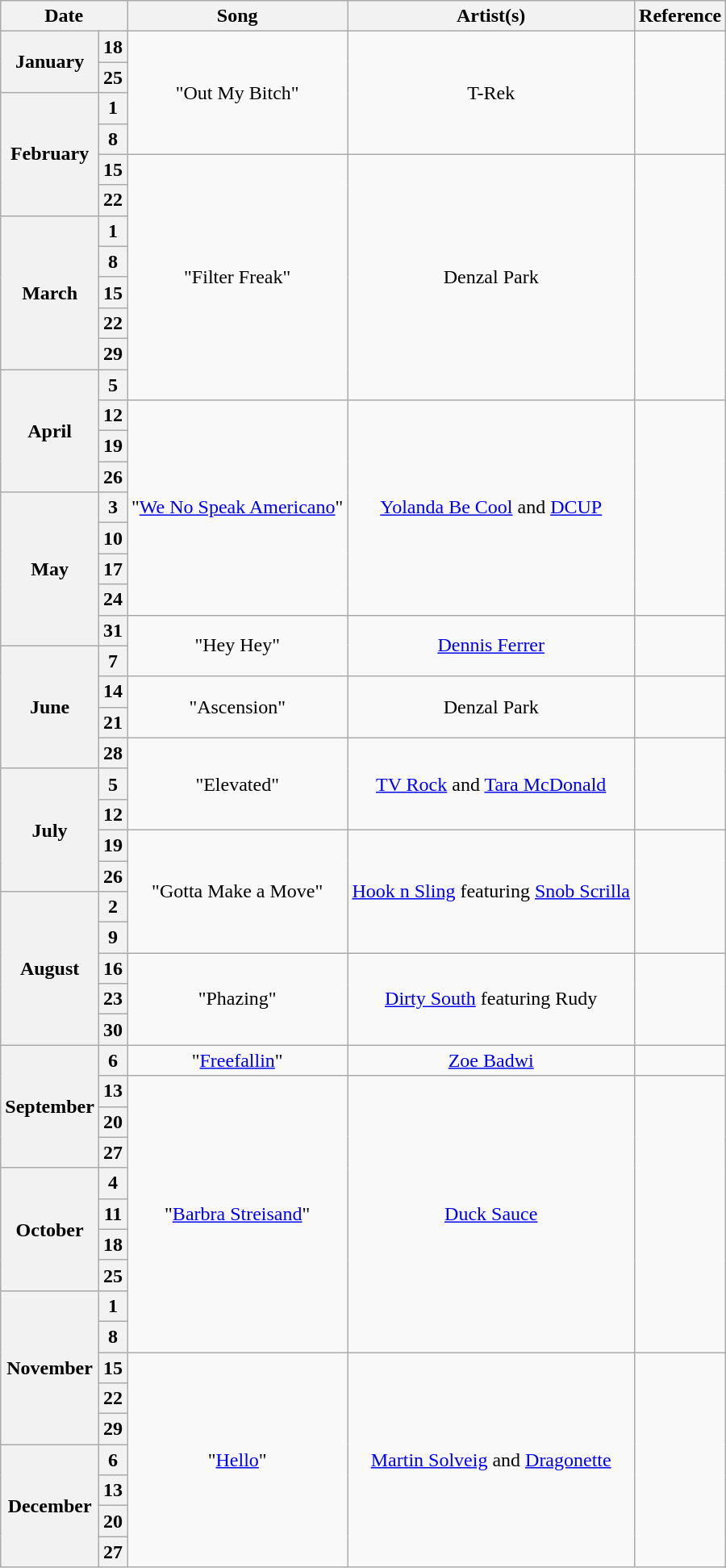<table class="wikitable">
<tr>
<th colspan="2">Date</th>
<th>Song</th>
<th>Artist(s)</th>
<th>Reference</th>
</tr>
<tr>
<th rowspan="2">January</th>
<th>18</th>
<td rowspan="4" align="center">"Out My Bitch"</td>
<td rowspan="4" align="center">T-Rek</td>
<td rowspan="4" align="center"></td>
</tr>
<tr>
<th>25</th>
</tr>
<tr>
<th rowspan="4">February</th>
<th>1</th>
</tr>
<tr>
<th>8</th>
</tr>
<tr>
<th>15</th>
<td rowspan="8" align="center">"Filter Freak"</td>
<td rowspan="8" align="center">Denzal Park</td>
<td rowspan="8" align="center"></td>
</tr>
<tr>
<th>22</th>
</tr>
<tr>
<th rowspan="5">March</th>
<th>1</th>
</tr>
<tr>
<th>8</th>
</tr>
<tr>
<th>15</th>
</tr>
<tr>
<th>22</th>
</tr>
<tr>
<th>29</th>
</tr>
<tr>
<th rowspan="4">April</th>
<th>5</th>
</tr>
<tr>
<th>12</th>
<td rowspan="7" align="center">"<a href='#'>We No Speak Americano</a>"</td>
<td rowspan="7" align="center"><a href='#'>Yolanda Be Cool</a> and <a href='#'>DCUP</a></td>
<td rowspan="7" align="center"></td>
</tr>
<tr>
<th>19</th>
</tr>
<tr>
<th>26</th>
</tr>
<tr>
<th rowspan="5">May</th>
<th>3</th>
</tr>
<tr>
<th>10</th>
</tr>
<tr>
<th>17</th>
</tr>
<tr>
<th>24</th>
</tr>
<tr>
<th>31</th>
<td rowspan="2" align="center">"Hey Hey"</td>
<td rowspan="2" align="center"><a href='#'>Dennis Ferrer</a></td>
<td rowspan="2" align="center"></td>
</tr>
<tr>
<th rowspan="4">June</th>
<th>7</th>
</tr>
<tr>
<th>14</th>
<td rowspan="2" align="center">"Ascension"</td>
<td rowspan="2" align="center">Denzal Park</td>
<td rowspan="2" align="center"></td>
</tr>
<tr>
<th>21</th>
</tr>
<tr>
<th>28</th>
<td rowspan="3" align="center">"Elevated"</td>
<td rowspan="3" align="center"><a href='#'>TV Rock</a> and <a href='#'>Tara McDonald</a></td>
<td rowspan="3" align="center"></td>
</tr>
<tr>
<th rowspan="4">July</th>
<th>5</th>
</tr>
<tr>
<th>12</th>
</tr>
<tr>
<th>19</th>
<td rowspan="4" align="center">"Gotta Make a Move"</td>
<td rowspan="4" align="center"><a href='#'>Hook n Sling</a> featuring <a href='#'>Snob Scrilla</a></td>
<td rowspan="4" align="center"></td>
</tr>
<tr>
<th>26</th>
</tr>
<tr>
<th rowspan="5">August</th>
<th>2</th>
</tr>
<tr>
<th>9</th>
</tr>
<tr>
<th>16</th>
<td rowspan="3" align="center">"Phazing"</td>
<td rowspan="3" align="center"><a href='#'>Dirty South</a> featuring Rudy</td>
<td rowspan="3" align="center"></td>
</tr>
<tr>
<th>23</th>
</tr>
<tr>
<th>30</th>
</tr>
<tr>
<th rowspan="4">September</th>
<th>6</th>
<td rowspan="1" align="center">"<a href='#'>Freefallin</a>"</td>
<td rowspan="1" align="center"><a href='#'>Zoe Badwi</a></td>
<td rowspan="1" align="center"></td>
</tr>
<tr>
<th>13</th>
<td rowspan="9" align="center">"<a href='#'>Barbra Streisand</a>"</td>
<td rowspan="9" align="center"><a href='#'>Duck Sauce</a></td>
<td rowspan="9" align="center"></td>
</tr>
<tr>
<th>20</th>
</tr>
<tr>
<th>27</th>
</tr>
<tr>
<th rowspan="4">October</th>
<th>4</th>
</tr>
<tr>
<th>11</th>
</tr>
<tr>
<th>18</th>
</tr>
<tr>
<th>25</th>
</tr>
<tr>
<th rowspan="5">November</th>
<th>1</th>
</tr>
<tr>
<th>8</th>
</tr>
<tr>
<th>15</th>
<td rowspan="7" align="center">"<a href='#'>Hello</a>"</td>
<td rowspan="7" align="center"><a href='#'>Martin Solveig</a> and <a href='#'>Dragonette</a></td>
<td rowspan="7" align="center"></td>
</tr>
<tr>
<th>22</th>
</tr>
<tr>
<th>29</th>
</tr>
<tr>
<th rowspan="4">December</th>
<th>6</th>
</tr>
<tr>
<th>13</th>
</tr>
<tr>
<th>20</th>
</tr>
<tr>
<th>27</th>
</tr>
</table>
